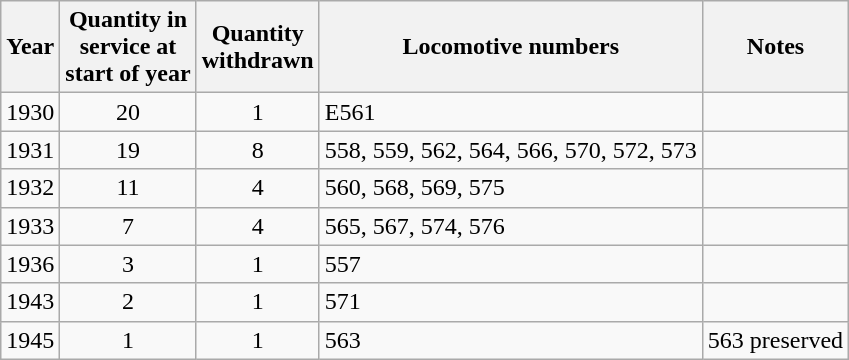<table class=wikitable style=text-align:center>
<tr>
<th>Year</th>
<th>Quantity in<br>service at<br>start of year</th>
<th>Quantity<br>withdrawn</th>
<th>Locomotive numbers</th>
<th>Notes</th>
</tr>
<tr>
<td>1930</td>
<td>20</td>
<td>1</td>
<td align=left>E561</td>
<td align=left></td>
</tr>
<tr>
<td>1931</td>
<td>19</td>
<td>8</td>
<td align=left>558, 559, 562, 564, 566, 570, 572, 573</td>
<td align=left></td>
</tr>
<tr>
<td>1932</td>
<td>11</td>
<td>4</td>
<td align=left>560, 568, 569, 575</td>
<td align=left></td>
</tr>
<tr>
<td>1933</td>
<td>7</td>
<td>4</td>
<td align=left>565, 567, 574, 576</td>
<td align=left></td>
</tr>
<tr>
<td>1936</td>
<td>3</td>
<td>1</td>
<td align=left>557</td>
<td align=left></td>
</tr>
<tr>
<td>1943</td>
<td>2</td>
<td>1</td>
<td align=left>571</td>
<td align=left></td>
</tr>
<tr>
<td>1945</td>
<td>1</td>
<td>1</td>
<td align=left>563</td>
<td align=left>563 preserved</td>
</tr>
</table>
